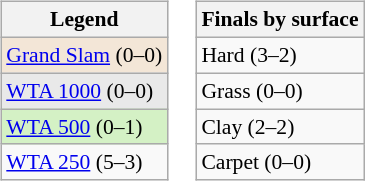<table>
<tr>
<td><br><table class=wikitable style=font-size:90%>
<tr>
<th>Legend</th>
</tr>
<tr>
<td style=background:#f3e6d7><a href='#'>Grand Slam</a> (0–0)</td>
</tr>
<tr>
<td style=background:#e9e9e9><a href='#'>WTA 1000</a> (0–0)</td>
</tr>
<tr>
<td style=background:#d4f1c5><a href='#'>WTA 500</a> (0–1)</td>
</tr>
<tr>
<td><a href='#'>WTA 250</a> (5–3)</td>
</tr>
</table>
</td>
<td><br><table class=wikitable style=font-size:90%>
<tr>
<th>Finals by surface</th>
</tr>
<tr>
<td>Hard (3–2)</td>
</tr>
<tr>
<td>Grass (0–0)</td>
</tr>
<tr>
<td>Clay (2–2)</td>
</tr>
<tr>
<td>Carpet (0–0)</td>
</tr>
</table>
</td>
</tr>
</table>
